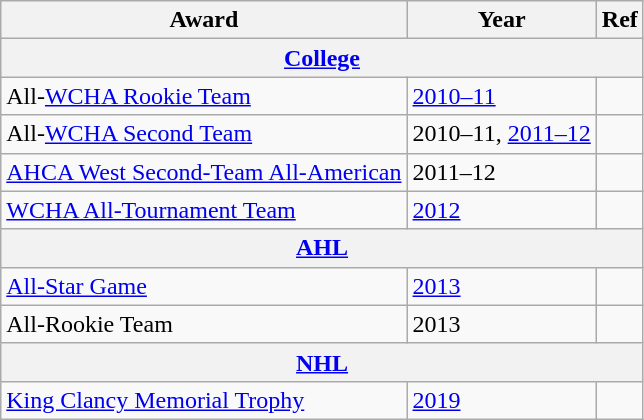<table class="wikitable">
<tr>
<th>Award</th>
<th>Year</th>
<th>Ref</th>
</tr>
<tr>
<th colspan="3"><a href='#'>College</a></th>
</tr>
<tr>
<td>All-<a href='#'>WCHA Rookie Team</a></td>
<td><a href='#'>2010–11</a></td>
<td></td>
</tr>
<tr>
<td>All-<a href='#'>WCHA Second Team</a></td>
<td>2010–11, <a href='#'>2011–12</a></td>
<td></td>
</tr>
<tr>
<td><a href='#'>AHCA West Second-Team All-American</a></td>
<td>2011–12</td>
<td></td>
</tr>
<tr>
<td><a href='#'>WCHA All-Tournament Team</a></td>
<td><a href='#'>2012</a></td>
<td></td>
</tr>
<tr>
<th colspan="3"><a href='#'>AHL</a></th>
</tr>
<tr>
<td><a href='#'>All-Star Game</a></td>
<td><a href='#'>2013</a></td>
<td></td>
</tr>
<tr>
<td>All-Rookie Team</td>
<td>2013</td>
<td></td>
</tr>
<tr>
<th colspan="3"><a href='#'>NHL</a></th>
</tr>
<tr>
<td><a href='#'>King Clancy Memorial Trophy</a></td>
<td><a href='#'>2019</a></td>
<td></td>
</tr>
</table>
